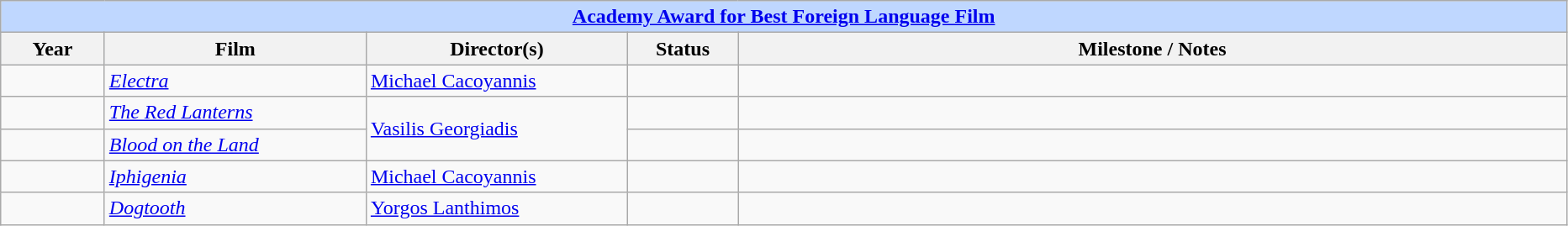<table class="wikitable">
<tr ---- bgcolor="#bfd7ff">
<td colspan=5 align=center><strong><a href='#'>Academy Award for Best Foreign Language Film</a></strong></td>
</tr>
<tr ---- bgcolor="#ebf5ff">
<th width="75">Year</th>
<th width="200">Film</th>
<th width="200">Director(s)</th>
<th width="80">Status</th>
<th width="650">Milestone / Notes</th>
</tr>
<tr>
<td></td>
<td><em><a href='#'>Electra</a></em></td>
<td><a href='#'>Michael Cacoyannis</a></td>
<td></td>
<td></td>
</tr>
<tr>
<td></td>
<td><em><a href='#'>The Red Lanterns</a></em></td>
<td rowspan="2"><a href='#'>Vasilis Georgiadis</a></td>
<td></td>
<td></td>
</tr>
<tr>
<td></td>
<td><em><a href='#'>Blood on the Land</a></em></td>
<td></td>
<td></td>
</tr>
<tr>
<td></td>
<td><em><a href='#'>Iphigenia</a></em></td>
<td><a href='#'>Michael Cacoyannis</a></td>
<td></td>
<td></td>
</tr>
<tr>
<td></td>
<td><em><a href='#'>Dogtooth</a></em></td>
<td><a href='#'>Yorgos Lanthimos</a></td>
<td></td>
<td></td>
</tr>
</table>
